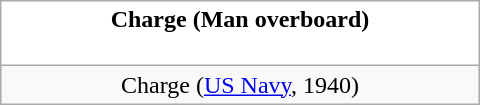<table class="wikitable" style="float:right; margin-left:.2em; width:20em; text-align:center;">
<tr>
<td style="background-color:#fff"><strong>Charge  (Man overboard)</strong><br><br></td>
</tr>
<tr>
<td><span>Charge (<a href='#'>US Navy</a>, 1940)</span></td>
</tr>
</table>
